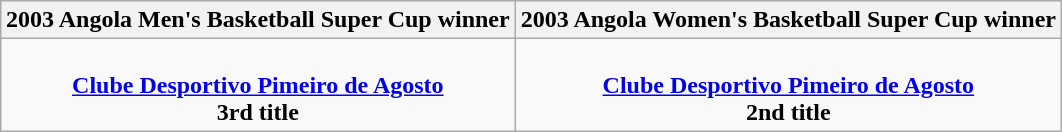<table class=wikitable style="text-align:center; margin:auto">
<tr>
<th>2003 Angola Men's Basketball Super Cup winner</th>
<th>2003 Angola Women's Basketball Super Cup winner</th>
</tr>
<tr>
<td><br><strong><a href='#'>Clube Desportivo Pimeiro de Agosto</a></strong><br><strong>3rd title</strong></td>
<td><br><strong><a href='#'>Clube Desportivo Pimeiro de Agosto</a></strong><br><strong>2nd title</strong></td>
</tr>
</table>
